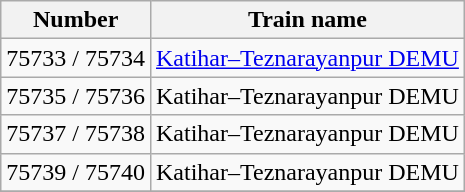<table class="wikitable sortable">
<tr>
<th>Number</th>
<th>Train name</th>
</tr>
<tr>
<td>75733 / 75734</td>
<td><a href='#'>Katihar–Teznarayanpur DEMU</a></td>
</tr>
<tr>
<td>75735 / 75736</td>
<td>Katihar–Teznarayanpur DEMU</td>
</tr>
<tr>
<td>75737 / 75738</td>
<td>Katihar–Teznarayanpur DEMU</td>
</tr>
<tr>
<td>75739 / 75740</td>
<td>Katihar–Teznarayanpur DEMU</td>
</tr>
<tr>
</tr>
</table>
